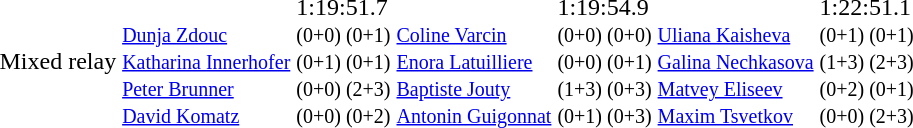<table>
<tr>
<td>Mixed relay</td>
<td><br><small><a href='#'>Dunja Zdouc</a><br><a href='#'>Katharina Innerhofer</a><br><a href='#'>Peter Brunner</a><br><a href='#'>David Komatz</a></small></td>
<td>1:19:51.7<br><small>(0+0) (0+1)<br>(0+1) (0+1)<br>(0+0) (2+3)<br>(0+0) (0+2)</small></td>
<td><br><small><a href='#'>Coline Varcin</a><br><a href='#'>Enora Latuilliere</a><br><a href='#'>Baptiste Jouty</a><br><a href='#'>Antonin Guigonnat</a></small></td>
<td>1:19:54.9<br><small>(0+0) (0+0)<br>(0+0) (0+1)<br>(1+3) (0+3)<br>(0+1) (0+3)</small></td>
<td><br><small><a href='#'>Uliana Kaisheva</a><br><a href='#'>Galina Nechkasova</a><br><a href='#'>Matvey Eliseev</a><br><a href='#'>Maxim Tsvetkov</a></small></td>
<td>1:22:51.1<br><small>(0+1) (0+1)<br>(1+3) (2+3)<br>(0+2) (0+1)<br>(0+0) (2+3)</small></td>
</tr>
</table>
